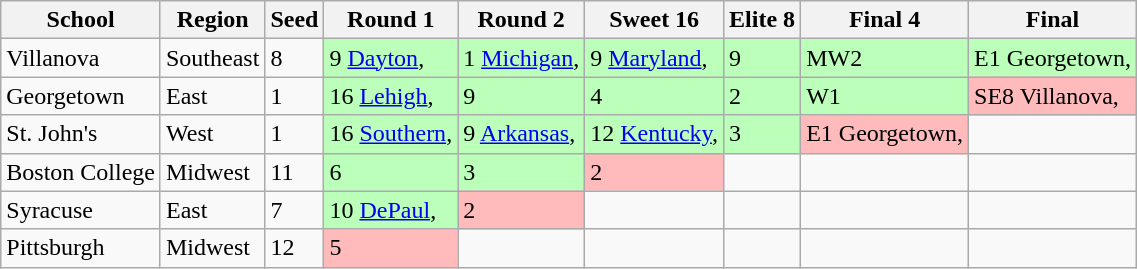<table class="wikitable">
<tr>
<th>School</th>
<th>Region</th>
<th>Seed</th>
<th>Round 1</th>
<th>Round 2</th>
<th>Sweet 16</th>
<th>Elite 8</th>
<th>Final 4</th>
<th>Final</th>
</tr>
<tr>
<td>Villanova</td>
<td>Southeast</td>
<td>8</td>
<td style="background:#bfb;">9 <a href='#'>Dayton</a>, </td>
<td style="background:#bfb;">1 <a href='#'>Michigan</a>, </td>
<td style="background:#bfb;">9 <a href='#'>Maryland</a>, </td>
<td style="background:#bfb;">9  </td>
<td style="background:#bfb;">MW2  </td>
<td style="background:#bfb;">E1 Georgetown, </td>
</tr>
<tr>
<td>Georgetown</td>
<td>East</td>
<td>1</td>
<td style="background:#bfb;">16 <a href='#'>Lehigh</a>, </td>
<td style="background:#bfb;">9  </td>
<td style="background:#bfb;">4  </td>
<td style="background:#bfb;">2  </td>
<td style="background:#bfb;">W1  </td>
<td style="background:#fbb;">SE8 Villanova, </td>
</tr>
<tr>
<td>St. John's</td>
<td>West</td>
<td>1</td>
<td style="background:#bfb;">16 <a href='#'>Southern</a>, </td>
<td style="background:#bfb;">9 <a href='#'>Arkansas</a>, </td>
<td style="background:#bfb;">12 <a href='#'>Kentucky</a>, </td>
<td style="background:#bfb;">3  </td>
<td style="background:#fbb;">E1 Georgetown, </td>
<td></td>
</tr>
<tr>
<td>Boston College</td>
<td>Midwest</td>
<td>11</td>
<td style="background:#bfb;">6  </td>
<td style="background:#bfb;">3  </td>
<td style="background:#fbb;">2  </td>
<td></td>
<td></td>
<td></td>
</tr>
<tr>
<td>Syracuse</td>
<td>East</td>
<td>7</td>
<td style="background:#bfb;">10 <a href='#'>DePaul</a>, </td>
<td style="background:#fbb;">2  </td>
<td></td>
<td></td>
<td></td>
<td></td>
</tr>
<tr>
<td>Pittsburgh</td>
<td>Midwest</td>
<td>12</td>
<td style="background:#fbb;">5  </td>
<td></td>
<td></td>
<td></td>
<td></td>
<td></td>
</tr>
</table>
